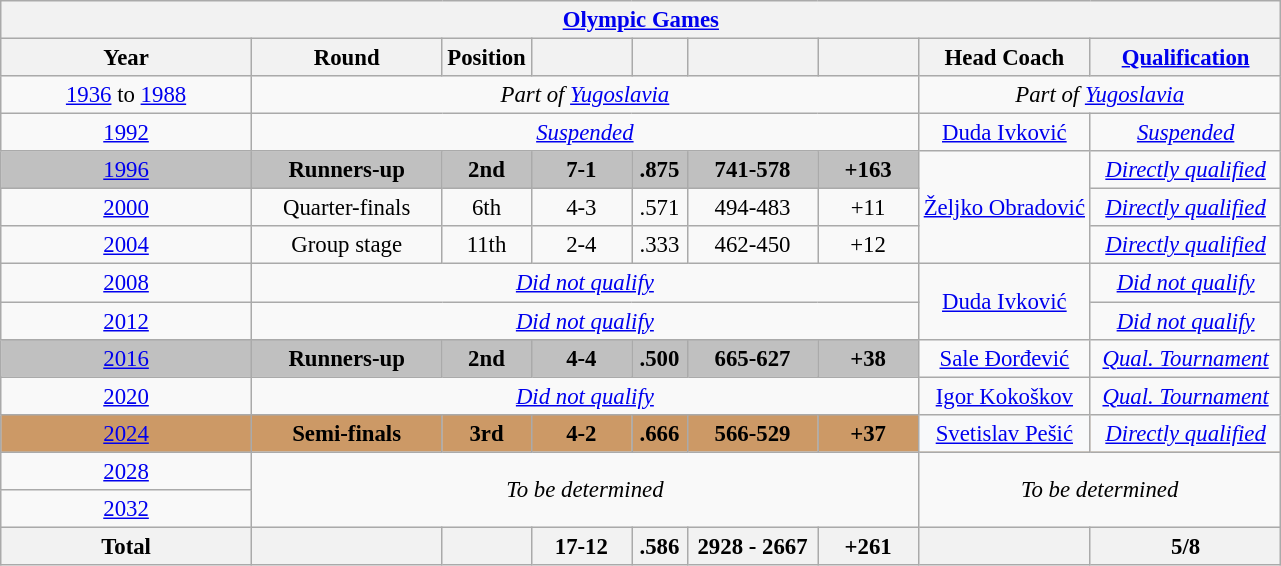<table class="wikitable mw-collapsible mw-collapsed" style="text-align: center;font-size:95%;">
<tr>
<th colspan=9><a href='#'>Olympic Games</a></th>
</tr>
<tr>
<th width=160>Year</th>
<th width=120>Round</th>
<th>Position</th>
<th width=60></th>
<th width=30></th>
<th width=80></th>
<th width=60></th>
<th>Head Coach</th>
<th width=120><a href='#'>Qualification</a></th>
</tr>
<tr>
<td> <a href='#'>1936</a> to  <a href='#'>1988</a></td>
<td colspan=6><em>Part of <a href='#'>Yugoslavia</a></em></td>
<td colspan=2><em>Part of <a href='#'>Yugoslavia</a></em></td>
</tr>
<tr>
<td> <a href='#'>1992</a></td>
<td colspan=6><a href='#'><em>Suspended</em></a></td>
<td colspan=1><a href='#'>Duda Ivković</a></td>
<td colspan=1><a href='#'><em>Suspended</em></a></td>
</tr>
<tr>
<td style="background:silver;"> <a href='#'>1996</a></td>
<td style="background:silver;"> <strong>Runners-up</strong> </td>
<td style="background:silver;"><strong>2nd</strong></td>
<td style="background:silver;"><strong>7-1</strong></td>
<td style="background:silver;"><strong>.875</strong></td>
<td style="background:silver;"><strong>741-578</strong></td>
<td style="background:silver;"><strong>+163</strong></td>
<td colspan=1 rowspan=3><a href='#'>Željko Obradović</a></td>
<td colspan=1><a href='#'><em>Directly qualified</em></a></td>
</tr>
<tr>
<td> <a href='#'>2000</a></td>
<td>Quarter-finals</td>
<td>6th</td>
<td>4-3</td>
<td>.571</td>
<td>494-483</td>
<td>+11</td>
<td colspan=1><a href='#'><em>Directly qualified</em></a></td>
</tr>
<tr>
<td> <a href='#'>2004</a></td>
<td>Group stage</td>
<td>11th</td>
<td>2-4</td>
<td>.333</td>
<td>462-450</td>
<td>+12</td>
<td colspan=1><a href='#'><em>Directly qualified</em></a></td>
</tr>
<tr>
<td> <a href='#'>2008</a></td>
<td colspan=6><a href='#'><em>Did not qualify</em></a></td>
<td colspan=1 rowspan=2><a href='#'>Duda Ivković</a></td>
<td colspan=1><a href='#'><em>Did not qualify</em></a></td>
</tr>
<tr>
<td> <a href='#'>2012</a></td>
<td colspan=6><a href='#'><em>Did not qualify</em></a></td>
<td colspan=1><a href='#'><em>Did not qualify</em></a></td>
</tr>
<tr>
<td style="background:silver;"> <a href='#'>2016</a></td>
<td style="background:silver;"> <strong>Runners-up</strong> </td>
<td style="background:silver;"><strong>2nd</strong></td>
<td style="background:silver;"><strong>4-4</strong></td>
<td style="background:silver;"><strong>.500</strong></td>
<td style="background:silver;"><strong>665-627</strong></td>
<td style="background:silver;"><strong>+38</strong></td>
<td colspan=1><a href='#'>Sale Đorđević</a></td>
<td colspan=1><a href='#'><em>Qual. Tournament</em></a></td>
</tr>
<tr>
<td> <a href='#'>2020</a></td>
<td colspan=6><a href='#'><em>Did not qualify</em></a></td>
<td colspan=1><a href='#'>Igor Kokoškov</a></td>
<td colspan=1><a href='#'><em>Qual. Tournament</em></a></td>
</tr>
<tr style="background:#c96;">
<td style="background:#c96;"> <a href='#'>2024</a></td>
<td style="background:c96;"> <strong>Semi-finals</strong> </td>
<td style="background:c96;"><strong>3rd</strong></td>
<td style="background:c96;"><strong>4-2</strong></td>
<td style="background:c96;"><strong>.666</strong></td>
<td style="background:c96;"><strong>566-529</strong></td>
<td style="background:c96;"><strong>+37</strong></td>
<td colspan=1 style="background:#f8f9fa;"><a href='#'>Svetislav Pešić</a></td>
<td colspan=1 style="background:#f8f9fa;"><a href='#'><em>Directly qualified</em></a></td>
</tr>
<tr>
<td> <a href='#'>2028</a></td>
<td colspan=6 rowspan=2><em>To be determined</em></td>
<td colspan=2 rowspan=2><em>To be determined</em></td>
</tr>
<tr>
<td> <a href='#'>2032</a></td>
</tr>
<tr>
<th>Total</th>
<th></th>
<th></th>
<th>17-12</th>
<th>.586</th>
<th>2928 - 2667</th>
<th>+261</th>
<th></th>
<th>5/8</th>
</tr>
</table>
